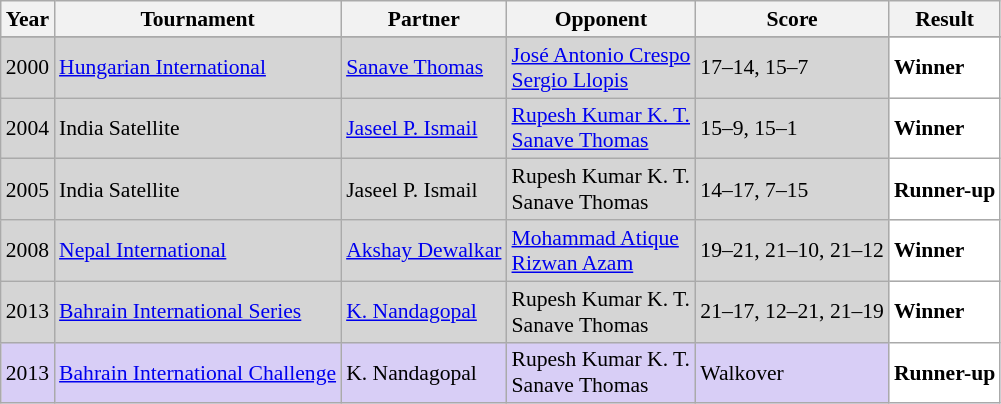<table class="sortable wikitable" style="font-size: 90%;">
<tr>
<th>Year</th>
<th>Tournament</th>
<th>Partner</th>
<th>Opponent</th>
<th>Score</th>
<th>Result</th>
</tr>
<tr>
</tr>
<tr style="background:#D5D5D5">
<td align="center">2000</td>
<td align="left"><a href='#'>Hungarian International</a></td>
<td align="left"> <a href='#'>Sanave Thomas</a></td>
<td align="left"> <a href='#'>José Antonio Crespo</a> <br>  <a href='#'>Sergio Llopis</a></td>
<td align="left">17–14, 15–7</td>
<td style="text-align:left; background:white"> <strong>Winner</strong></td>
</tr>
<tr style="background:#D5D5D5">
<td align="center">2004</td>
<td align="left">India Satellite</td>
<td align="left"> <a href='#'>Jaseel P. Ismail</a></td>
<td align="left"> <a href='#'>Rupesh Kumar K. T.</a> <br>  <a href='#'>Sanave Thomas</a></td>
<td align="left">15–9, 15–1</td>
<td style="text-align:left; background:white"> <strong>Winner</strong></td>
</tr>
<tr style="background:#D5D5D5">
<td align="center">2005</td>
<td align="left">India Satellite</td>
<td align="left"> Jaseel P. Ismail</td>
<td align="left"> Rupesh Kumar K. T. <br>  Sanave Thomas</td>
<td align="left">14–17, 7–15</td>
<td style="text-align:left; background:white"> <strong>Runner-up</strong></td>
</tr>
<tr style="background:#D5D5D5">
<td align="center">2008</td>
<td align="left"><a href='#'>Nepal International</a></td>
<td align="left"> <a href='#'>Akshay Dewalkar</a></td>
<td align="left"> <a href='#'>Mohammad Atique</a> <br>  <a href='#'>Rizwan Azam</a></td>
<td align="left">19–21, 21–10, 21–12</td>
<td style="text-align:left; background:white"> <strong>Winner</strong></td>
</tr>
<tr style="background:#D5D5D5">
<td align="center">2013</td>
<td align="left"><a href='#'>Bahrain International Series</a></td>
<td align="left"> <a href='#'>K. Nandagopal</a></td>
<td align="left"> Rupesh Kumar K. T. <br>  Sanave Thomas</td>
<td align="left">21–17, 12–21, 21–19</td>
<td style="text-align:left; background:white"> <strong>Winner</strong></td>
</tr>
<tr style="background:#D8CEF6">
<td align="center">2013</td>
<td align="left"><a href='#'>Bahrain International Challenge</a></td>
<td align="left"> K. Nandagopal</td>
<td align="left"> Rupesh Kumar K. T. <br>  Sanave Thomas</td>
<td align="left">Walkover</td>
<td style="text-align:left; background:white"> <strong>Runner-up</strong></td>
</tr>
</table>
